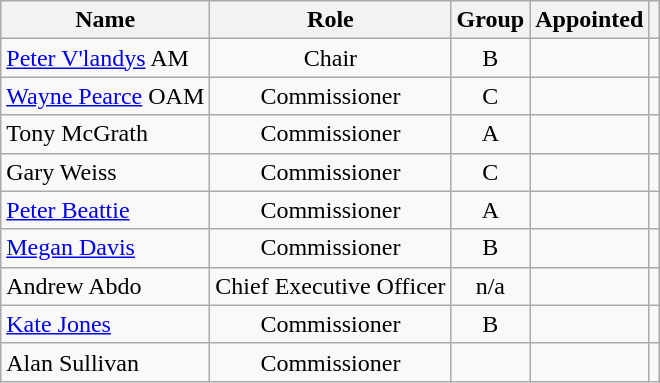<table class="wikitable" style="text-align:center;">
<tr>
<th>Name</th>
<th>Role</th>
<th>Group</th>
<th>Appointed</th>
<th></th>
</tr>
<tr>
<td align=left><a href='#'>Peter V'landys</a> AM</td>
<td>Chair</td>
<td>B</td>
<td></td>
<td></td>
</tr>
<tr>
<td align=left><a href='#'>Wayne Pearce</a> OAM</td>
<td>Commissioner</td>
<td>C</td>
<td></td>
<td></td>
</tr>
<tr>
<td align=left>Tony McGrath</td>
<td>Commissioner</td>
<td>A</td>
<td></td>
<td></td>
</tr>
<tr>
<td align=left>Gary Weiss</td>
<td>Commissioner</td>
<td>C</td>
<td></td>
<td></td>
</tr>
<tr>
<td align=left><a href='#'>Peter Beattie</a></td>
<td>Commissioner</td>
<td>A</td>
<td></td>
<td></td>
</tr>
<tr>
<td align=left><a href='#'>Megan Davis</a></td>
<td>Commissioner</td>
<td>B</td>
<td></td>
<td></td>
</tr>
<tr>
<td align=left>Andrew Abdo</td>
<td>Chief Executive Officer</td>
<td>n/a</td>
<td></td>
<td></td>
</tr>
<tr>
<td align=left><a href='#'>Kate Jones</a></td>
<td>Commissioner</td>
<td>B</td>
<td></td>
<td></td>
</tr>
<tr>
<td align=left>Alan Sullivan</td>
<td>Commissioner</td>
<td></td>
<td></td>
<td></td>
</tr>
</table>
